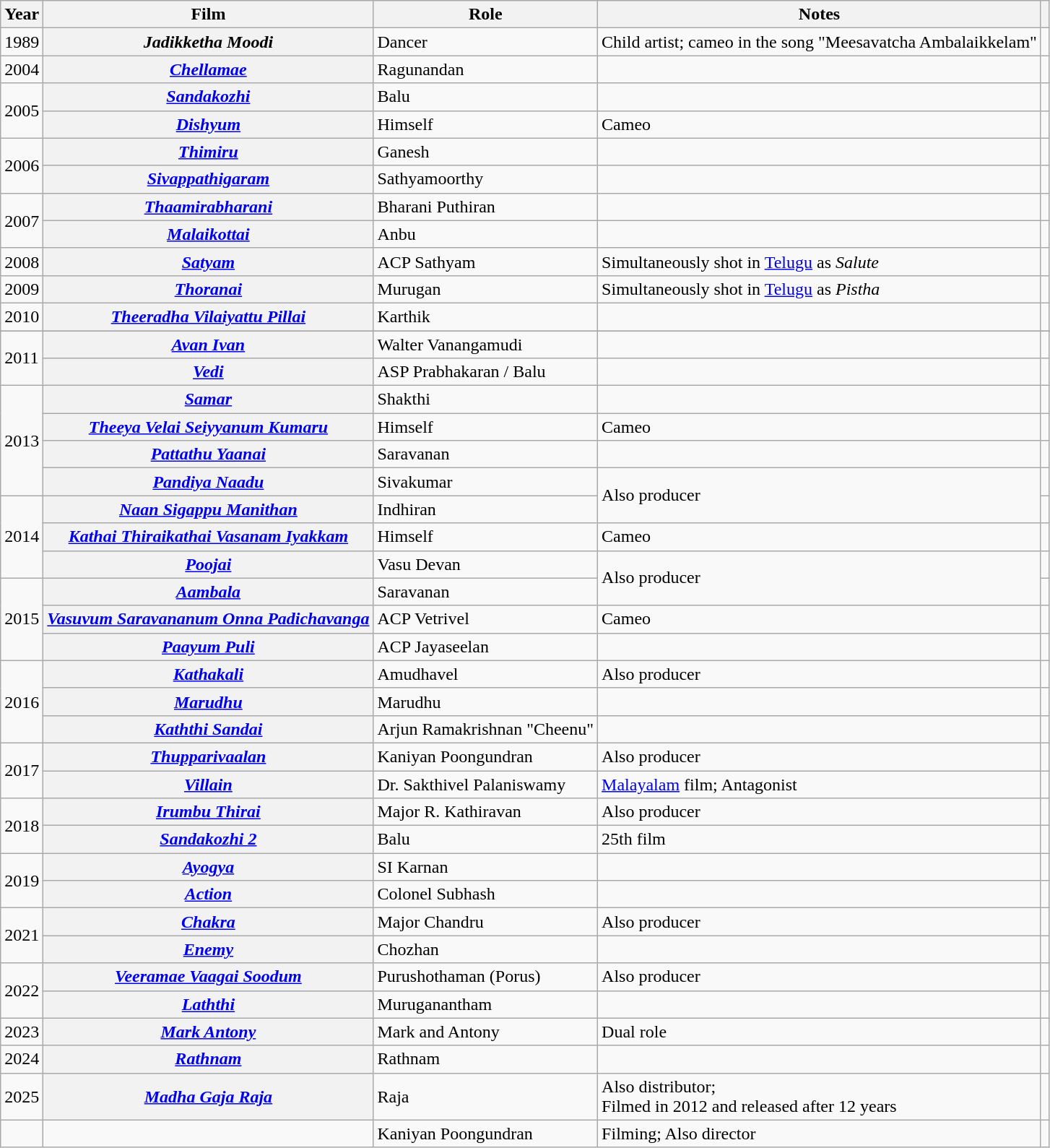<table class="wikitable sortable plainrowheaders">
<tr>
<th>Year</th>
<th>Film</th>
<th>Role</th>
<th class="unsortable">Notes</th>
<th class="unsortable"></th>
</tr>
<tr>
<td>1989</td>
<th scope="row"><em>Jadikketha Moodi</em></th>
<td>Dancer</td>
<td>Child artist; cameo in the song "Meesavatcha Ambalaikkelam"</td>
<td style="text-align:center;"></td>
</tr>
<tr>
<td>2004</td>
<th scope="row"><em><a href='#'>Chellamae</a></em></th>
<td>Ragunandan</td>
<td></td>
<td style="text-align:center;"></td>
</tr>
<tr>
<td rowspan="2">2005</td>
<th scope="row"><em><a href='#'>Sandakozhi</a></em></th>
<td>Balu</td>
<td></td>
<td style="text-align:center;"></td>
</tr>
<tr>
<th scope="row"><em><a href='#'>Dishyum</a></em></th>
<td>Himself</td>
<td>Cameo</td>
<td style="text-align:center;"><br></td>
</tr>
<tr>
<td rowspan="2">2006</td>
<th scope="row"><em><a href='#'>Thimiru</a></em></th>
<td>Ganesh</td>
<td></td>
<td style="text-align:center;"></td>
</tr>
<tr>
<th scope="row"><em><a href='#'>Sivappathigaram</a></em></th>
<td>Sathyamoorthy</td>
<td></td>
<td style="text-align:center;"></td>
</tr>
<tr>
<td rowspan="2">2007</td>
<th scope="row"><em><a href='#'>Thaamirabharani</a></em></th>
<td>Bharani Puthiran</td>
<td></td>
<td style="text-align:center;"></td>
</tr>
<tr>
<th scope="row"><em><a href='#'>Malaikottai</a></em></th>
<td>Anbu</td>
<td></td>
<td style="text-align:center;"></td>
</tr>
<tr>
<td>2008</td>
<th scope="row"><em><a href='#'>Satyam</a></em></th>
<td>ACP Sathyam</td>
<td>Simultaneously shot in <a href='#'>Telugu</a> as <em>Salute</em></td>
<td style="text-align:center;"><br></td>
</tr>
<tr>
<td rowspan="1">2009</td>
<th scope="row"><em><a href='#'>Thoranai</a></em></th>
<td>Murugan</td>
<td>Simultaneously shot in <a href='#'>Telugu</a> as <em>Pistha</em></td>
<td style="text-align:center;"></td>
</tr>
<tr>
<td>2010</td>
<th scope="row"><em><a href='#'>Theeradha Vilaiyattu Pillai</a></em></th>
<td>Karthik</td>
<td></td>
<td style="text-align:center;"></td>
</tr>
<tr>
</tr>
<tr>
<td rowspan="2">2011</td>
<th scope="row"><em><a href='#'>Avan Ivan</a></em></th>
<td>Walter Vanangamudi</td>
<td></td>
<td style="text-align:center;"></td>
</tr>
<tr>
<th scope="row"><em><a href='#'>Vedi</a></em></th>
<td>ASP Prabhakaran /  Balu</td>
<td></td>
<td style="text-align:center;"></td>
</tr>
<tr>
<td rowspan="4">2013</td>
<th scope="row"><em><a href='#'>Samar</a></em></th>
<td>Shakthi</td>
<td></td>
<td style="text-align:center;"></td>
</tr>
<tr>
<th scope="row"><em><a href='#'>Theeya Velai Seiyyanum Kumaru</a></em></th>
<td>Himself</td>
<td>Cameo</td>
<td style="text-align:center;"><br></td>
</tr>
<tr>
<th scope="row"><em><a href='#'>Pattathu Yaanai</a></em></th>
<td>Saravanan</td>
<td></td>
<td style="text-align:center;"></td>
</tr>
<tr>
<th scope="row"><em><a href='#'>Pandiya Naadu</a></em></th>
<td>Sivakumar</td>
<td rowspan="2">Also producer</td>
<td style="text-align:center;"></td>
</tr>
<tr>
<td rowspan="3">2014</td>
<th scope="row"><em><a href='#'>Naan Sigappu Manithan</a></em></th>
<td>Indhiran</td>
<td style="text-align:center;"></td>
</tr>
<tr>
<th scope="row"><em><a href='#'>Kathai Thiraikathai Vasanam Iyakkam</a></em></th>
<td>Himself</td>
<td>Cameo</td>
<td style="text-align:center;"><br></td>
</tr>
<tr>
<th scope="row"><em><a href='#'>Poojai</a></em></th>
<td>Vasu Devan</td>
<td rowspan="2">Also producer</td>
<td style="text-align:center;"></td>
</tr>
<tr>
<td rowspan="3">2015</td>
<th scope="row"><em><a href='#'>Aambala</a></em></th>
<td>Saravanan</td>
<td style="text-align:center;"></td>
</tr>
<tr>
<th scope="row"><em><a href='#'>Vasuvum Saravananum Onna Padichavanga</a></em></th>
<td>ACP Vetrivel</td>
<td>Cameo</td>
<td style="text-align:center;"><br></td>
</tr>
<tr>
<th scope="row"><em><a href='#'>Paayum Puli</a></em></th>
<td>ACP Jayaseelan</td>
<td></td>
<td style="text-align:center;"></td>
</tr>
<tr>
<td rowspan="3">2016</td>
<th scope="row"><em><a href='#'>Kathakali</a></em></th>
<td>Amudhavel</td>
<td>Also producer</td>
<td style="text-align:center;"></td>
</tr>
<tr>
<th scope="row"><em><a href='#'>Marudhu</a></em></th>
<td>Marudhu</td>
<td></td>
<td style="text-align:center;"></td>
</tr>
<tr>
<th scope="row"><em><a href='#'>Kaththi Sandai</a></em></th>
<td>Arjun Ramakrishnan "Cheenu"</td>
<td></td>
<td style="text-align:center;"></td>
</tr>
<tr>
<td rowspan="2">2017</td>
<th scope="row"><em><a href='#'>Thupparivaalan</a></em></th>
<td>Kaniyan Poongundran</td>
<td>Also producer</td>
<td style="text-align:center;"></td>
</tr>
<tr>
<th scope="row"><em><a href='#'>Villain</a></em></th>
<td>Dr. Sakthivel Palaniswamy</td>
<td><a href='#'>Malayalam</a> film; Antagonist</td>
<td style="text-align:center;"></td>
</tr>
<tr>
<td rowspan="2">2018</td>
<th scope="row"><em><a href='#'>Irumbu Thirai</a></em></th>
<td>Major R. Kathiravan</td>
<td>Also producer</td>
<td style="text-align:center;"></td>
</tr>
<tr>
<th scope="row"><em><a href='#'>Sandakozhi 2</a></em></th>
<td>Balu</td>
<td>25th film</td>
<td style="text-align:center;"></td>
</tr>
<tr>
<td rowspan="2">2019</td>
<th scope="row"><em><a href='#'>Ayogya</a></em></th>
<td>SI Karnan</td>
<td></td>
<td style="text-align:center;"></td>
</tr>
<tr>
<th scope="row"><em><a href='#'>Action</a></em></th>
<td>Colonel Subhash</td>
<td></td>
<td style="text-align:center;"></td>
</tr>
<tr>
<td rowspan="2">2021</td>
<th scope="row"><em><a href='#'>Chakra</a></em></th>
<td>Major Chandru</td>
<td>Also producer</td>
<td style="text-align:center;"></td>
</tr>
<tr>
<th scope="row"><em><a href='#'>Enemy</a></em></th>
<td>Chozhan</td>
<td></td>
<td style="text-align:center;"></td>
</tr>
<tr>
<td rowspan="2">2022</td>
<th scope="row"><em><a href='#'>Veeramae Vaagai Soodum</a></em></th>
<td>Purushothaman (Porus)</td>
<td>Also producer</td>
<td style="text-align:center;"></td>
</tr>
<tr>
<th scope="row"><em><a href='#'>Laththi</a></em></th>
<td>Muruganantham</td>
<td></td>
<td style="text-align:center;"></td>
</tr>
<tr>
<td>2023</td>
<th scope="row"><em><a href='#'>Mark Antony</a></em></th>
<td>Mark and Antony</td>
<td>Dual role</td>
<td style="text-align:center;"></td>
</tr>
<tr>
<td>2024</td>
<th scope="row"><em><a href='#'>Rathnam</a></em></th>
<td>Rathnam</td>
<td></td>
<td style="text-align:center;"></td>
</tr>
<tr>
<td>2025</td>
<th scope="row"><em><a href='#'>Madha Gaja Raja</a></em></th>
<td>Raja</td>
<td>Also distributor;<br>Filmed in 2012 and released after 12 years</td>
<td style="text-align:center;"></td>
</tr>
<tr>
<td></td>
<td></td>
<td>Kaniyan Poongundran</td>
<td>Filming; Also director</td>
<td style="text-align:center;"></td>
</tr>
</table>
